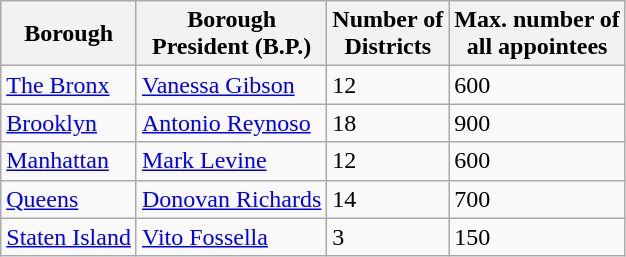<table class="wikitable floatright">
<tr>
<th>Borough</th>
<th>Borough <br>President (B.P.)</th>
<th>Number of<br> Districts</th>
<th>Max. number of<br> all appointees</th>
</tr>
<tr>
<td><a href='#'>The Bronx</a></td>
<td><a href='#'>Vanessa Gibson</a></td>
<td>12</td>
<td>600</td>
</tr>
<tr>
<td><a href='#'>Brooklyn</a></td>
<td><a href='#'>Antonio Reynoso</a></td>
<td>18</td>
<td>900</td>
</tr>
<tr>
<td><a href='#'>Manhattan</a></td>
<td><a href='#'>Mark Levine</a></td>
<td>12</td>
<td>600</td>
</tr>
<tr>
<td><a href='#'>Queens</a></td>
<td><a href='#'>Donovan Richards</a></td>
<td>14</td>
<td>700</td>
</tr>
<tr>
<td><a href='#'>Staten Island</a></td>
<td><a href='#'>Vito Fossella</a></td>
<td>3</td>
<td>150</td>
</tr>
</table>
